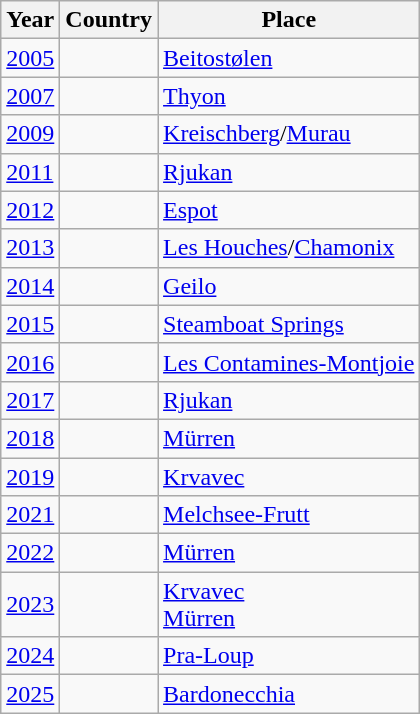<table class="wikitable sortable">
<tr>
<th>Year</th>
<th>Country</th>
<th>Place</th>
</tr>
<tr>
<td><a href='#'>2005</a></td>
<td></td>
<td><a href='#'>Beitostølen</a></td>
</tr>
<tr>
<td><a href='#'>2007</a></td>
<td></td>
<td><a href='#'>Thyon</a></td>
</tr>
<tr>
<td><a href='#'>2009</a></td>
<td></td>
<td><a href='#'>Kreischberg</a>/<a href='#'>Murau</a></td>
</tr>
<tr>
<td><a href='#'>2011</a></td>
<td></td>
<td><a href='#'>Rjukan</a></td>
</tr>
<tr>
<td><a href='#'>2012</a></td>
<td></td>
<td><a href='#'>Espot</a></td>
</tr>
<tr>
<td><a href='#'>2013</a></td>
<td></td>
<td><a href='#'>Les Houches</a>/<a href='#'>Chamonix</a></td>
</tr>
<tr>
<td><a href='#'>2014</a></td>
<td></td>
<td><a href='#'>Geilo</a></td>
</tr>
<tr>
<td><a href='#'>2015</a></td>
<td></td>
<td><a href='#'>Steamboat Springs</a></td>
</tr>
<tr>
<td><a href='#'>2016</a></td>
<td></td>
<td><a href='#'>Les Contamines-Montjoie</a></td>
</tr>
<tr>
<td><a href='#'>2017</a></td>
<td></td>
<td><a href='#'>Rjukan</a></td>
</tr>
<tr>
<td><a href='#'>2018</a></td>
<td></td>
<td><a href='#'>Mürren</a></td>
</tr>
<tr>
<td><a href='#'>2019</a></td>
<td></td>
<td><a href='#'>Krvavec</a></td>
</tr>
<tr>
<td><a href='#'>2021</a></td>
<td></td>
<td><a href='#'>Melchsee-Frutt</a></td>
</tr>
<tr>
<td><a href='#'>2022</a></td>
<td></td>
<td><a href='#'>Mürren</a></td>
</tr>
<tr>
<td><a href='#'>2023</a></td>
<td><br></td>
<td><a href='#'>Krvavec</a><br><a href='#'>Mürren</a></td>
</tr>
<tr>
<td><a href='#'>2024</a></td>
<td></td>
<td><a href='#'>Pra-Loup</a></td>
</tr>
<tr>
<td><a href='#'>2025</a></td>
<td></td>
<td><a href='#'>Bardonecchia</a></td>
</tr>
</table>
